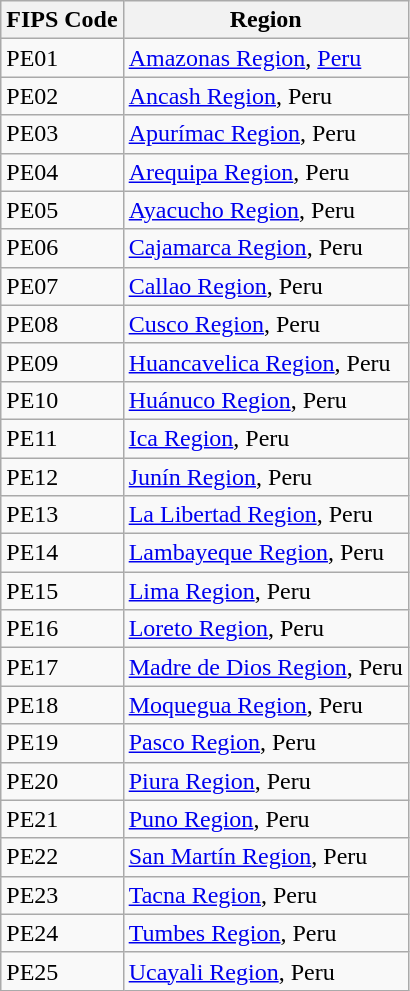<table class="wikitable">
<tr>
<th>FIPS Code</th>
<th>Region</th>
</tr>
<tr>
<td>PE01</td>
<td><a href='#'>Amazonas Region</a>, <a href='#'>Peru</a></td>
</tr>
<tr>
<td>PE02</td>
<td><a href='#'>Ancash Region</a>, Peru</td>
</tr>
<tr>
<td>PE03</td>
<td><a href='#'>Apurímac Region</a>, Peru</td>
</tr>
<tr>
<td>PE04</td>
<td><a href='#'>Arequipa Region</a>, Peru</td>
</tr>
<tr>
<td>PE05</td>
<td><a href='#'>Ayacucho Region</a>, Peru</td>
</tr>
<tr>
<td>PE06</td>
<td><a href='#'>Cajamarca Region</a>, Peru</td>
</tr>
<tr>
<td>PE07</td>
<td><a href='#'>Callao Region</a>, Peru</td>
</tr>
<tr>
<td>PE08</td>
<td><a href='#'>Cusco Region</a>, Peru</td>
</tr>
<tr>
<td>PE09</td>
<td><a href='#'>Huancavelica Region</a>, Peru</td>
</tr>
<tr>
<td>PE10</td>
<td><a href='#'>Huánuco Region</a>, Peru</td>
</tr>
<tr>
<td>PE11</td>
<td><a href='#'>Ica Region</a>, Peru</td>
</tr>
<tr>
<td>PE12</td>
<td><a href='#'>Junín Region</a>, Peru</td>
</tr>
<tr>
<td>PE13</td>
<td><a href='#'>La Libertad Region</a>, Peru</td>
</tr>
<tr>
<td>PE14</td>
<td><a href='#'>Lambayeque Region</a>, Peru</td>
</tr>
<tr>
<td>PE15</td>
<td><a href='#'>Lima Region</a>, Peru</td>
</tr>
<tr>
<td>PE16</td>
<td><a href='#'>Loreto Region</a>, Peru</td>
</tr>
<tr>
<td>PE17</td>
<td><a href='#'>Madre de Dios Region</a>, Peru</td>
</tr>
<tr>
<td>PE18</td>
<td><a href='#'>Moquegua Region</a>, Peru</td>
</tr>
<tr>
<td>PE19</td>
<td><a href='#'>Pasco Region</a>, Peru</td>
</tr>
<tr>
<td>PE20</td>
<td><a href='#'>Piura Region</a>, Peru</td>
</tr>
<tr>
<td>PE21</td>
<td><a href='#'>Puno Region</a>, Peru</td>
</tr>
<tr>
<td>PE22</td>
<td><a href='#'>San Martín Region</a>, Peru</td>
</tr>
<tr>
<td>PE23</td>
<td><a href='#'>Tacna Region</a>, Peru</td>
</tr>
<tr>
<td>PE24</td>
<td><a href='#'>Tumbes Region</a>, Peru</td>
</tr>
<tr>
<td>PE25</td>
<td><a href='#'>Ucayali Region</a>, Peru</td>
</tr>
</table>
